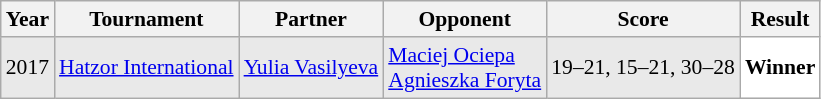<table class="sortable wikitable" style="font-size: 90%;">
<tr>
<th>Year</th>
<th>Tournament</th>
<th>Partner</th>
<th>Opponent</th>
<th>Score</th>
<th>Result</th>
</tr>
<tr style="background:#E9E9E9">
<td align="center">2017</td>
<td align="left"><a href='#'>Hatzor International</a></td>
<td align="left"> <a href='#'>Yulia Vasilyeva</a></td>
<td align="left"> <a href='#'>Maciej Ociepa</a> <br>  <a href='#'>Agnieszka Foryta</a></td>
<td align="left">19–21, 15–21, 30–28</td>
<td style="text-align:left; background:white"> <strong>Winner</strong></td>
</tr>
</table>
